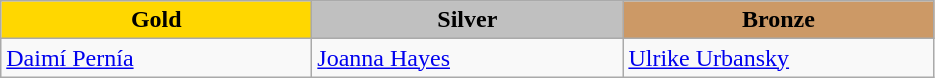<table class="wikitable" style="text-align:left">
<tr align="center">
<td width=200 bgcolor=gold><strong>Gold</strong></td>
<td width=200 bgcolor=silver><strong>Silver</strong></td>
<td width=200 bgcolor=CC9966><strong>Bronze</strong></td>
</tr>
<tr>
<td><a href='#'>Daimí Pernía</a><br><em></em></td>
<td><a href='#'>Joanna Hayes</a><br><em></em></td>
<td><a href='#'>Ulrike Urbansky</a><br><em></em></td>
</tr>
</table>
